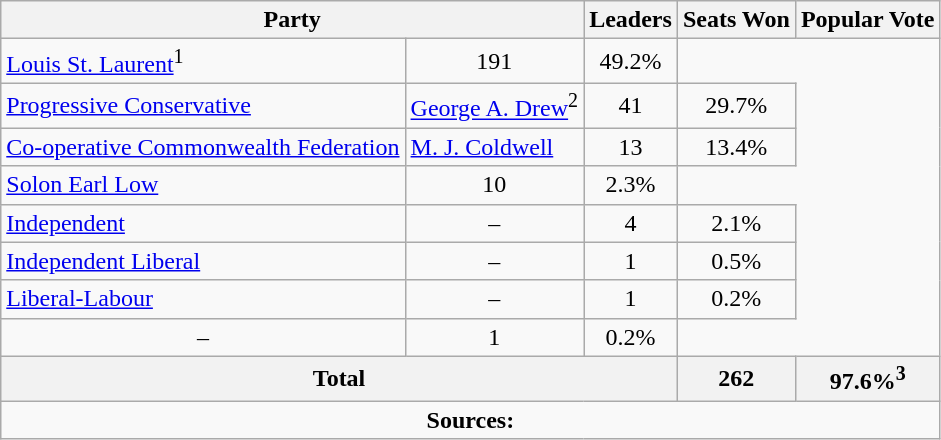<table class="wikitable">
<tr>
<th colspan="2">Party</th>
<th>Leaders</th>
<th>Seats Won</th>
<th>Popular Vote</th>
</tr>
<tr>
<td><a href='#'>Louis St. Laurent</a><sup>1</sup></td>
<td align=center>191</td>
<td align=center>49.2%</td>
</tr>
<tr>
<td><a href='#'>Progressive Conservative</a></td>
<td><a href='#'>George A. Drew</a><sup>2</sup></td>
<td align=center>41</td>
<td align=center>29.7%</td>
</tr>
<tr>
<td><a href='#'>Co-operative Commonwealth Federation</a></td>
<td><a href='#'>M. J. Coldwell</a></td>
<td align=center>13</td>
<td align=center>13.4%</td>
</tr>
<tr>
<td><a href='#'>Solon Earl Low</a></td>
<td align=center>10</td>
<td align=center>2.3%</td>
</tr>
<tr>
<td><a href='#'>Independent</a></td>
<td align=center>–</td>
<td align=center>4</td>
<td align=center>2.1%</td>
</tr>
<tr>
<td><a href='#'>Independent Liberal</a></td>
<td align=center>–</td>
<td align=center>1</td>
<td align=center>0.5%</td>
</tr>
<tr>
<td><a href='#'>Liberal-Labour</a></td>
<td align=center>–</td>
<td align=center>1</td>
<td align=center>0.2%</td>
</tr>
<tr>
<td align=center>–</td>
<td align=center>1</td>
<td align=center>0.2%</td>
</tr>
<tr>
<th colspan=3 align=left>Total</th>
<th align=center>262</th>
<th align=center>97.6%<sup>3</sup></th>
</tr>
<tr>
<td align="center" colspan=5><strong>Sources:</strong> </td>
</tr>
</table>
